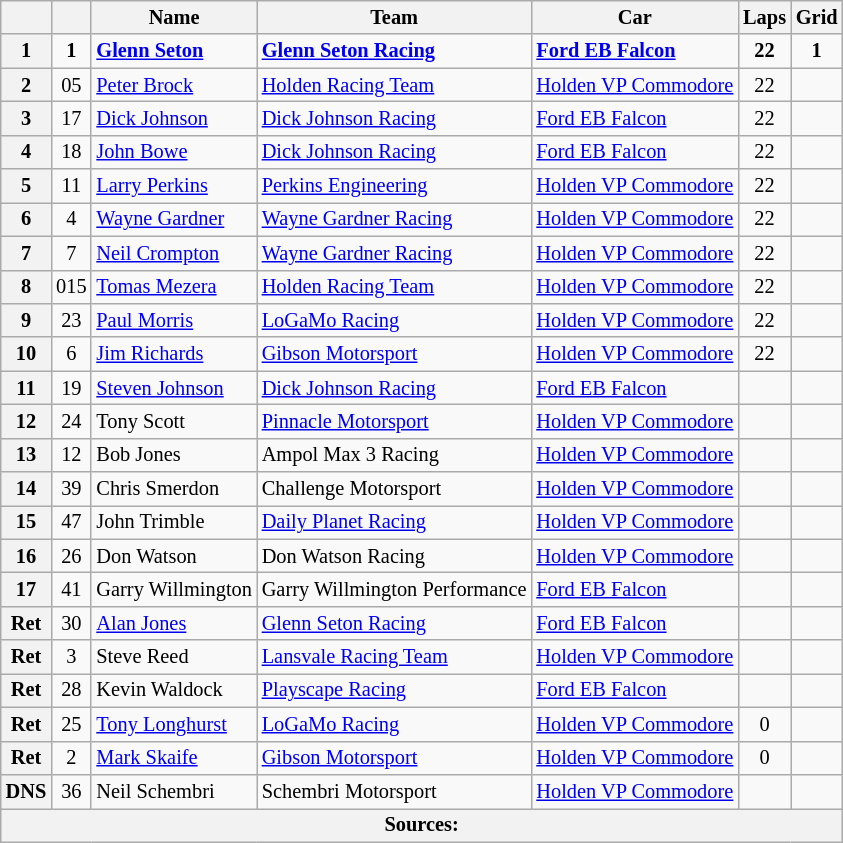<table class="wikitable" style="font-size: 85%">
<tr>
<th></th>
<th></th>
<th>Name</th>
<th>Team</th>
<th>Car</th>
<th>Laps</th>
<th>Grid</th>
</tr>
<tr>
<th>1</th>
<td style="text-align:center;"><strong>1</strong></td>
<td> <strong><a href='#'>Glenn Seton</a></strong></td>
<td><strong><a href='#'>Glenn Seton Racing</a></strong></td>
<td><strong><a href='#'>Ford EB Falcon</a></strong></td>
<td style="text-align:center;"><strong>22</strong></td>
<td style="text-align:center;"><strong>1</strong></td>
</tr>
<tr>
<th>2</th>
<td style="text-align:center;">05</td>
<td> <a href='#'>Peter Brock</a></td>
<td><a href='#'>Holden Racing Team</a></td>
<td><a href='#'>Holden VP Commodore</a></td>
<td style="text-align:center;">22</td>
<td style="text-align:center;"></td>
</tr>
<tr>
<th>3</th>
<td style="text-align:center;">17</td>
<td> <a href='#'>Dick Johnson</a></td>
<td><a href='#'>Dick Johnson Racing</a></td>
<td><a href='#'>Ford EB Falcon</a></td>
<td style="text-align:center;">22</td>
<td style="text-align:center;"></td>
</tr>
<tr>
<th>4</th>
<td style="text-align:center;">18</td>
<td> <a href='#'>John Bowe</a></td>
<td><a href='#'>Dick Johnson Racing</a></td>
<td><a href='#'>Ford EB Falcon</a></td>
<td style="text-align:center;">22</td>
<td style="text-align:center;"></td>
</tr>
<tr>
<th>5</th>
<td style="text-align:center;">11</td>
<td> <a href='#'>Larry Perkins</a></td>
<td><a href='#'>Perkins Engineering</a></td>
<td><a href='#'>Holden VP Commodore</a></td>
<td style="text-align:center;">22</td>
<td style="text-align:center;"></td>
</tr>
<tr>
<th>6</th>
<td style="text-align:center;">4</td>
<td> <a href='#'>Wayne Gardner</a></td>
<td><a href='#'>Wayne Gardner Racing</a></td>
<td><a href='#'>Holden VP Commodore</a></td>
<td style="text-align:center;">22</td>
<td style="text-align:center;"></td>
</tr>
<tr>
<th>7</th>
<td style="text-align:center;">7</td>
<td> <a href='#'>Neil Crompton</a></td>
<td><a href='#'>Wayne Gardner Racing</a></td>
<td><a href='#'>Holden VP Commodore</a></td>
<td style="text-align:center;">22</td>
<td style="text-align:center;"></td>
</tr>
<tr>
<th>8</th>
<td style="text-align:center;">015</td>
<td> <a href='#'>Tomas Mezera</a></td>
<td><a href='#'>Holden Racing Team</a></td>
<td><a href='#'>Holden VP Commodore</a></td>
<td style="text-align:center;">22</td>
<td style="text-align:center;"></td>
</tr>
<tr>
<th>9</th>
<td style="text-align:center;">23</td>
<td> <a href='#'>Paul Morris</a></td>
<td><a href='#'>LoGaMo Racing</a></td>
<td><a href='#'>Holden VP Commodore</a></td>
<td style="text-align:center;">22</td>
<td style="text-align:center;"></td>
</tr>
<tr>
<th>10</th>
<td style="text-align:center;">6</td>
<td> <a href='#'>Jim Richards</a></td>
<td><a href='#'>Gibson Motorsport</a></td>
<td><a href='#'>Holden VP Commodore</a></td>
<td style="text-align:center;">22</td>
<td style="text-align:center;"></td>
</tr>
<tr>
<th>11</th>
<td style="text-align:center;">19</td>
<td> <a href='#'>Steven Johnson</a></td>
<td><a href='#'>Dick Johnson Racing</a></td>
<td><a href='#'>Ford EB Falcon</a></td>
<td style="text-align:center;"></td>
<td style="text-align:center;"></td>
</tr>
<tr>
<th>12</th>
<td style="text-align:center;">24</td>
<td> Tony Scott</td>
<td><a href='#'>Pinnacle Motorsport</a></td>
<td><a href='#'>Holden VP Commodore</a></td>
<td style="text-align:center;"></td>
<td style="text-align:center;"></td>
</tr>
<tr>
<th>13</th>
<td style="text-align:center;">12</td>
<td> Bob Jones</td>
<td>Ampol Max 3 Racing</td>
<td><a href='#'>Holden VP Commodore</a></td>
<td style="text-align:center;"></td>
<td style="text-align:center;"></td>
</tr>
<tr>
<th>14</th>
<td style="text-align:center;">39</td>
<td> Chris Smerdon</td>
<td>Challenge Motorsport</td>
<td><a href='#'>Holden VP Commodore</a></td>
<td style="text-align:center;"></td>
<td style="text-align:center;"></td>
</tr>
<tr>
<th>15</th>
<td style="text-align:center;">47</td>
<td> John Trimble</td>
<td><a href='#'>Daily Planet Racing</a></td>
<td><a href='#'>Holden VP Commodore</a></td>
<td style="text-align:center;"></td>
<td style="text-align:center;"></td>
</tr>
<tr>
<th>16</th>
<td style="text-align:center;">26</td>
<td> Don Watson</td>
<td>Don Watson Racing</td>
<td><a href='#'>Holden VP Commodore</a></td>
<td style="text-align:center;"></td>
<td style="text-align:center;"></td>
</tr>
<tr>
<th>17</th>
<td style="text-align:center;">41</td>
<td> Garry Willmington</td>
<td>Garry Willmington Performance</td>
<td><a href='#'>Ford EB Falcon</a></td>
<td style="text-align:center;"></td>
<td style="text-align:center;"></td>
</tr>
<tr>
<th>Ret</th>
<td style="text-align:center;">30</td>
<td> <a href='#'>Alan Jones</a></td>
<td><a href='#'>Glenn Seton Racing</a></td>
<td><a href='#'>Ford EB Falcon</a></td>
<td style="text-align:center;"></td>
<td style="text-align:center;"></td>
</tr>
<tr>
<th>Ret</th>
<td style="text-align:center;">3</td>
<td> Steve Reed</td>
<td><a href='#'>Lansvale Racing Team</a></td>
<td><a href='#'>Holden VP Commodore</a></td>
<td style="text-align:center;"></td>
<td style="text-align:center;"></td>
</tr>
<tr>
<th>Ret</th>
<td style="text-align:center;">28</td>
<td> Kevin Waldock</td>
<td><a href='#'>Playscape Racing</a></td>
<td><a href='#'>Ford EB Falcon</a></td>
<td style="text-align:center;"></td>
<td style="text-align:center;"></td>
</tr>
<tr>
<th>Ret</th>
<td style="text-align:center;">25</td>
<td> <a href='#'>Tony Longhurst</a></td>
<td><a href='#'>LoGaMo Racing</a></td>
<td><a href='#'>Holden VP Commodore</a></td>
<td style="text-align:center;">0</td>
<td style="text-align:center;"></td>
</tr>
<tr>
<th>Ret</th>
<td style="text-align:center;">2</td>
<td> <a href='#'>Mark Skaife</a></td>
<td><a href='#'>Gibson Motorsport</a></td>
<td><a href='#'>Holden VP Commodore</a></td>
<td style="text-align:center;">0</td>
<td style="text-align:center;"></td>
</tr>
<tr>
<th>DNS</th>
<td style="text-align:center;">36</td>
<td> Neil Schembri</td>
<td>Schembri Motorsport</td>
<td><a href='#'>Holden VP Commodore</a></td>
<td style="text-align:center;"></td>
<td style="text-align:center;"></td>
</tr>
<tr>
<th colspan="7">Sources:</th>
</tr>
</table>
